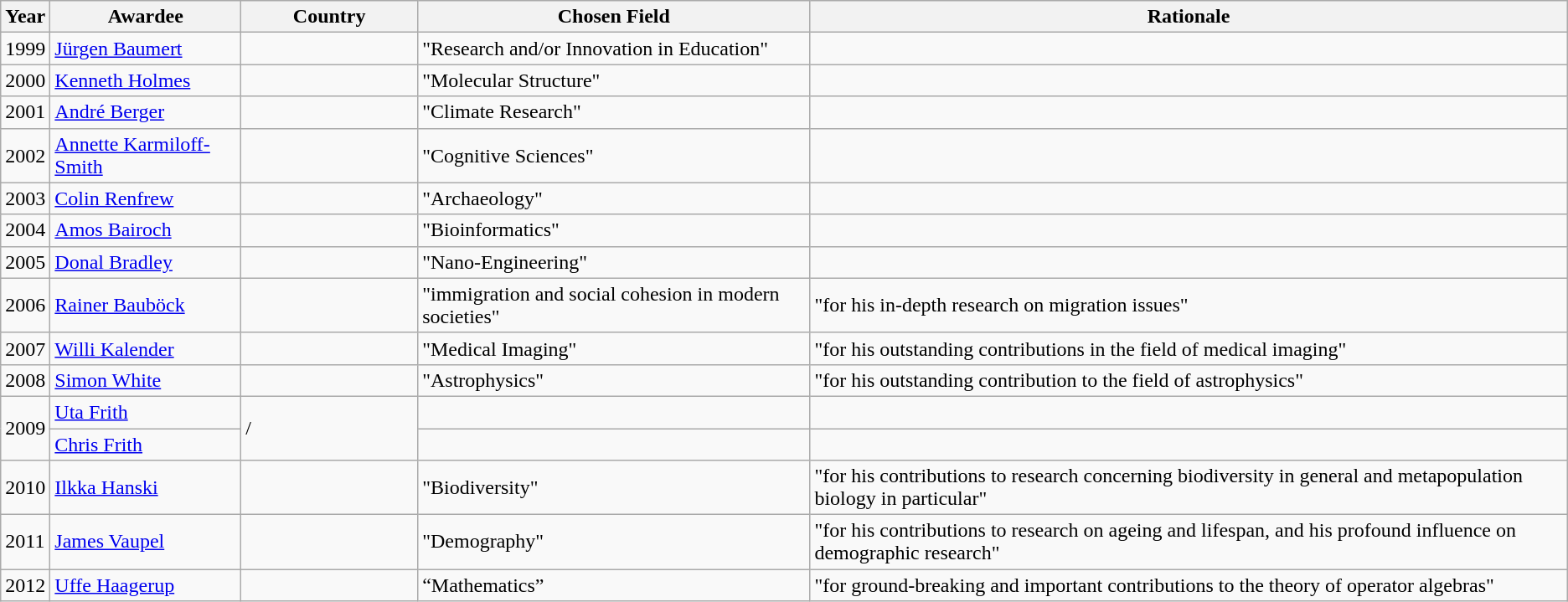<table class="wikitable sortable">
<tr>
<th>Year</th>
<th>Awardee</th>
<th style="width: 100pt;">Country</th>
<th>Chosen Field</th>
<th>Rationale</th>
</tr>
<tr>
<td>1999</td>
<td><a href='#'>Jürgen Baumert</a></td>
<td></td>
<td>"Research and/or Innovation in Education"</td>
<td></td>
</tr>
<tr>
<td>2000</td>
<td><a href='#'>Kenneth Holmes</a></td>
<td><br></td>
<td>"Molecular Structure"</td>
<td></td>
</tr>
<tr>
<td>2001</td>
<td><a href='#'>André Berger</a></td>
<td></td>
<td>"Climate Research"</td>
<td></td>
</tr>
<tr>
<td>2002</td>
<td><a href='#'>Annette Karmiloff-Smith</a></td>
<td></td>
<td>"Cognitive Sciences"</td>
<td></td>
</tr>
<tr>
<td>2003</td>
<td><a href='#'>Colin Renfrew</a></td>
<td></td>
<td>"Archaeology"</td>
<td></td>
</tr>
<tr>
<td>2004</td>
<td><a href='#'>Amos Bairoch</a></td>
<td></td>
<td>"Bioinformatics"</td>
<td></td>
</tr>
<tr>
<td>2005</td>
<td><a href='#'>Donal Bradley</a></td>
<td></td>
<td>"Nano-Engineering"</td>
<td></td>
</tr>
<tr>
<td>2006</td>
<td><a href='#'>Rainer Bauböck</a></td>
<td></td>
<td>"immigration and social cohesion in modern societies"</td>
<td>"for his in-depth research on migration issues"</td>
</tr>
<tr>
<td>2007</td>
<td><a href='#'>Willi Kalender</a></td>
<td></td>
<td>"Medical Imaging"</td>
<td>"for his outstanding contributions in the field of medical imaging"</td>
</tr>
<tr>
<td>2008</td>
<td><a href='#'>Simon White</a></td>
<td></td>
<td>"Astrophysics"</td>
<td>"for his outstanding contribution to the field of astrophysics"</td>
</tr>
<tr>
<td rowspan=2>2009</td>
<td><a href='#'>Uta Frith</a></td>
<td rowspan=2>/</td>
<td></td>
<td></td>
</tr>
<tr>
<td><a href='#'>Chris Frith</a></td>
<td></td>
<td></td>
</tr>
<tr>
<td>2010</td>
<td><a href='#'>Ilkka Hanski</a></td>
<td></td>
<td>"Biodiversity"</td>
<td>"for his contributions to research concerning biodiversity in general and metapopulation biology in particular"</td>
</tr>
<tr>
<td>2011</td>
<td><a href='#'>James Vaupel</a></td>
<td></td>
<td>"Demography"</td>
<td>"for his contributions to research on ageing and lifespan, and his profound influence on demographic research"</td>
</tr>
<tr>
<td>2012</td>
<td><a href='#'>Uffe Haagerup</a></td>
<td></td>
<td>“Mathematics”</td>
<td>"for ground-breaking and important contributions to the theory of operator algebras"</td>
</tr>
</table>
